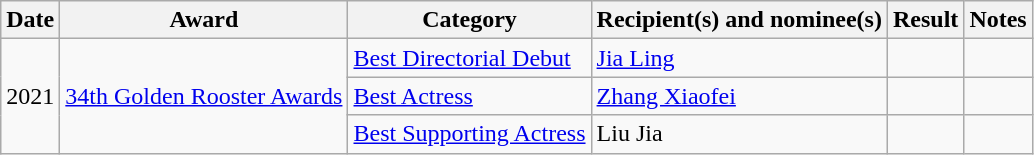<table class="wikitable">
<tr>
<th>Date</th>
<th>Award</th>
<th>Category</th>
<th>Recipient(s) and nominee(s)</th>
<th>Result</th>
<th>Notes</th>
</tr>
<tr>
<td rowspan="3">2021</td>
<td rowspan="3"><a href='#'>34th Golden Rooster Awards</a></td>
<td><a href='#'>Best Directorial Debut</a></td>
<td><a href='#'>Jia Ling</a></td>
<td></td>
<td></td>
</tr>
<tr>
<td><a href='#'>Best Actress</a></td>
<td><a href='#'>Zhang Xiaofei</a></td>
<td></td>
<td></td>
</tr>
<tr>
<td><a href='#'>Best Supporting Actress</a></td>
<td>Liu Jia</td>
<td></td>
<td></td>
</tr>
</table>
